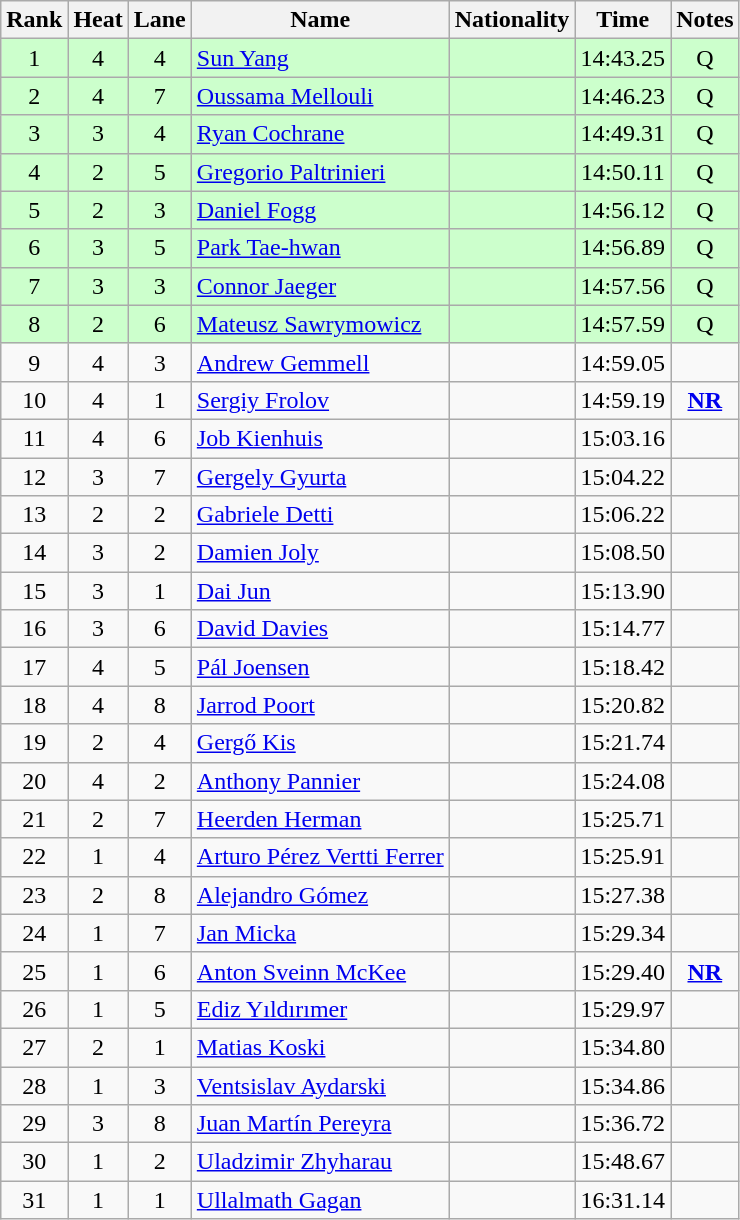<table class="wikitable sortable" style="text-align:center">
<tr>
<th>Rank</th>
<th>Heat</th>
<th>Lane</th>
<th>Name</th>
<th>Nationality</th>
<th>Time</th>
<th>Notes</th>
</tr>
<tr bgcolor=ccffcc>
<td>1</td>
<td>4</td>
<td>4</td>
<td align=left><a href='#'>Sun Yang</a></td>
<td align=left></td>
<td>14:43.25</td>
<td>Q</td>
</tr>
<tr bgcolor=ccffcc>
<td>2</td>
<td>4</td>
<td>7</td>
<td align=left><a href='#'>Oussama Mellouli</a></td>
<td align=left></td>
<td>14:46.23</td>
<td>Q</td>
</tr>
<tr bgcolor=ccffcc>
<td>3</td>
<td>3</td>
<td>4</td>
<td align=left><a href='#'>Ryan Cochrane</a></td>
<td align=left></td>
<td>14:49.31</td>
<td>Q</td>
</tr>
<tr bgcolor=ccffcc>
<td>4</td>
<td>2</td>
<td>5</td>
<td align=left><a href='#'>Gregorio Paltrinieri</a></td>
<td align=left></td>
<td>14:50.11</td>
<td>Q</td>
</tr>
<tr bgcolor=ccffcc>
<td>5</td>
<td>2</td>
<td>3</td>
<td align=left><a href='#'>Daniel Fogg</a></td>
<td align=left></td>
<td>14:56.12</td>
<td>Q</td>
</tr>
<tr bgcolor=ccffcc>
<td>6</td>
<td>3</td>
<td>5</td>
<td align=left><a href='#'>Park Tae-hwan</a></td>
<td align=left></td>
<td>14:56.89</td>
<td>Q</td>
</tr>
<tr bgcolor=ccffcc>
<td>7</td>
<td>3</td>
<td>3</td>
<td align=left><a href='#'>Connor Jaeger</a></td>
<td align=left></td>
<td>14:57.56</td>
<td>Q</td>
</tr>
<tr bgcolor=ccffcc>
<td>8</td>
<td>2</td>
<td>6</td>
<td align=left><a href='#'>Mateusz Sawrymowicz</a></td>
<td align=left></td>
<td>14:57.59</td>
<td>Q</td>
</tr>
<tr>
<td>9</td>
<td>4</td>
<td>3</td>
<td align=left><a href='#'>Andrew Gemmell</a></td>
<td align=left></td>
<td>14:59.05</td>
<td></td>
</tr>
<tr>
<td>10</td>
<td>4</td>
<td>1</td>
<td align=left><a href='#'>Sergiy Frolov</a></td>
<td align=left></td>
<td>14:59.19</td>
<td><strong><a href='#'>NR</a></strong></td>
</tr>
<tr>
<td>11</td>
<td>4</td>
<td>6</td>
<td align=left><a href='#'>Job Kienhuis</a></td>
<td align=left></td>
<td>15:03.16</td>
<td></td>
</tr>
<tr>
<td>12</td>
<td>3</td>
<td>7</td>
<td align=left><a href='#'>Gergely Gyurta</a></td>
<td align=left></td>
<td>15:04.22</td>
<td></td>
</tr>
<tr>
<td>13</td>
<td>2</td>
<td>2</td>
<td align=left><a href='#'>Gabriele Detti</a></td>
<td align=left></td>
<td>15:06.22</td>
<td></td>
</tr>
<tr>
<td>14</td>
<td>3</td>
<td>2</td>
<td align=left><a href='#'>Damien Joly</a></td>
<td align=left></td>
<td>15:08.50</td>
<td></td>
</tr>
<tr>
<td>15</td>
<td>3</td>
<td>1</td>
<td align=left><a href='#'>Dai Jun</a></td>
<td align=left></td>
<td>15:13.90</td>
<td></td>
</tr>
<tr>
<td>16</td>
<td>3</td>
<td>6</td>
<td align=left><a href='#'>David Davies</a></td>
<td align=left></td>
<td>15:14.77</td>
<td></td>
</tr>
<tr>
<td>17</td>
<td>4</td>
<td>5</td>
<td align=left><a href='#'>Pál Joensen</a></td>
<td align=left></td>
<td>15:18.42</td>
<td></td>
</tr>
<tr>
<td>18</td>
<td>4</td>
<td>8</td>
<td align=left><a href='#'>Jarrod Poort</a></td>
<td align=left></td>
<td>15:20.82</td>
<td></td>
</tr>
<tr>
<td>19</td>
<td>2</td>
<td>4</td>
<td align=left><a href='#'>Gergő Kis</a></td>
<td align=left></td>
<td>15:21.74</td>
<td></td>
</tr>
<tr>
<td>20</td>
<td>4</td>
<td>2</td>
<td align=left><a href='#'>Anthony Pannier</a></td>
<td align=left></td>
<td>15:24.08</td>
<td></td>
</tr>
<tr>
<td>21</td>
<td>2</td>
<td>7</td>
<td align=left><a href='#'>Heerden Herman</a></td>
<td align=left></td>
<td>15:25.71</td>
<td></td>
</tr>
<tr>
<td>22</td>
<td>1</td>
<td>4</td>
<td align=left><a href='#'>Arturo Pérez Vertti Ferrer</a></td>
<td align=left></td>
<td>15:25.91</td>
<td></td>
</tr>
<tr>
<td>23</td>
<td>2</td>
<td>8</td>
<td align=left><a href='#'>Alejandro Gómez</a></td>
<td align=left></td>
<td>15:27.38</td>
<td></td>
</tr>
<tr>
<td>24</td>
<td>1</td>
<td>7</td>
<td align=left><a href='#'>Jan Micka</a></td>
<td align=left></td>
<td>15:29.34</td>
<td></td>
</tr>
<tr>
<td>25</td>
<td>1</td>
<td>6</td>
<td align=left><a href='#'>Anton Sveinn McKee</a></td>
<td align=left></td>
<td>15:29.40</td>
<td><strong><a href='#'>NR</a></strong></td>
</tr>
<tr>
<td>26</td>
<td>1</td>
<td>5</td>
<td align=left><a href='#'>Ediz Yıldırımer</a></td>
<td align=left></td>
<td>15:29.97</td>
<td></td>
</tr>
<tr>
<td>27</td>
<td>2</td>
<td>1</td>
<td align=left><a href='#'>Matias Koski</a></td>
<td align=left></td>
<td>15:34.80</td>
<td></td>
</tr>
<tr>
<td>28</td>
<td>1</td>
<td>3</td>
<td align=left><a href='#'>Ventsislav Aydarski</a></td>
<td align=left></td>
<td>15:34.86</td>
<td></td>
</tr>
<tr>
<td>29</td>
<td>3</td>
<td>8</td>
<td align=left><a href='#'>Juan Martín Pereyra</a></td>
<td align=left></td>
<td>15:36.72</td>
<td></td>
</tr>
<tr>
<td>30</td>
<td>1</td>
<td>2</td>
<td align=left><a href='#'>Uladzimir Zhyharau</a></td>
<td align=left></td>
<td>15:48.67</td>
<td></td>
</tr>
<tr>
<td>31</td>
<td>1</td>
<td>1</td>
<td align=left><a href='#'>Ullalmath Gagan</a></td>
<td align=left></td>
<td>16:31.14</td>
<td></td>
</tr>
</table>
